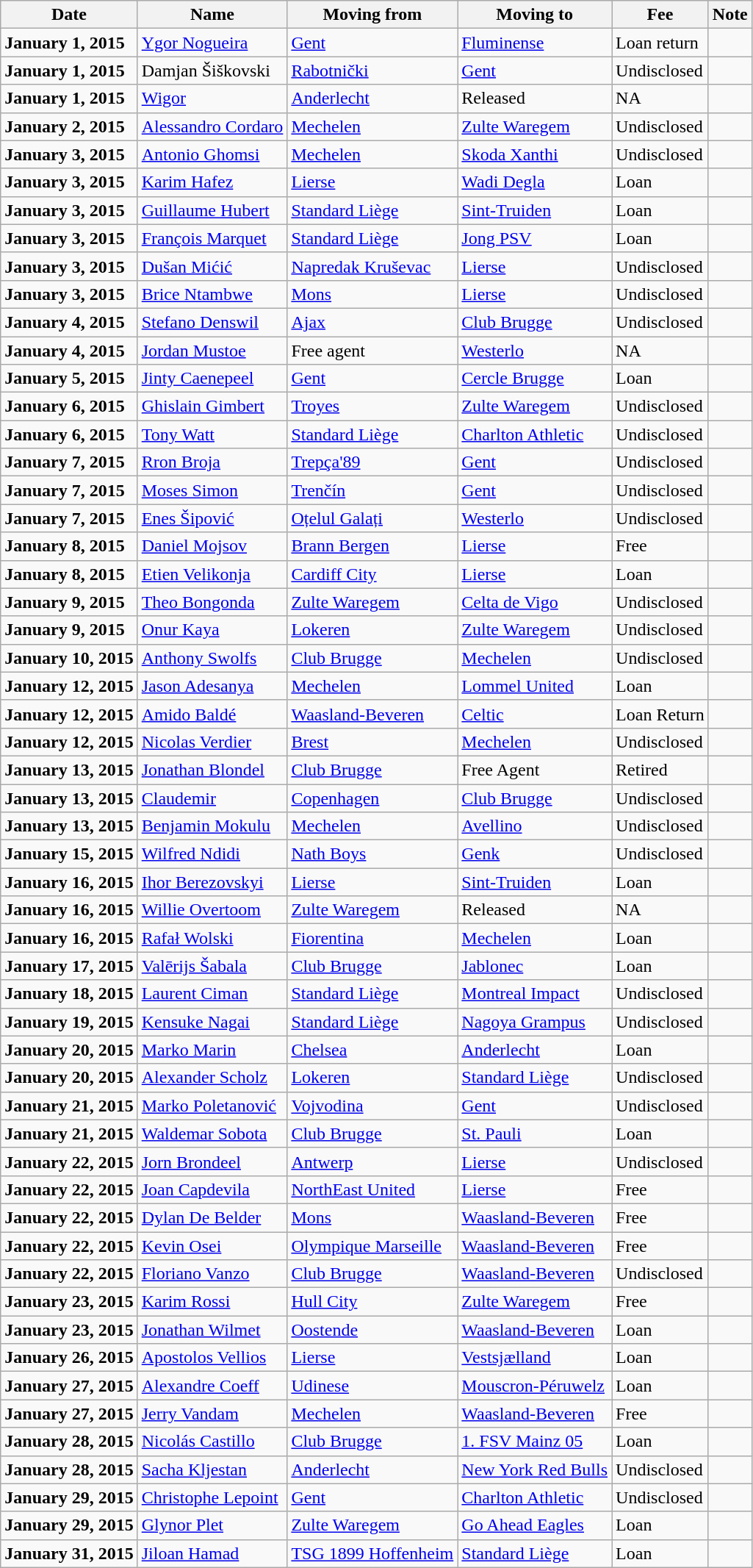<table class="wikitable sortable">
<tr>
<th>Date</th>
<th>Name</th>
<th>Moving from</th>
<th>Moving to</th>
<th>Fee</th>
<th>Note</th>
</tr>
<tr>
<td><strong>January 1, 2015</strong></td>
<td> <a href='#'>Ygor Nogueira</a></td>
<td> <a href='#'>Gent</a></td>
<td> <a href='#'>Fluminense</a></td>
<td>Loan return </td>
<td></td>
</tr>
<tr>
<td><strong>January 1, 2015</strong></td>
<td> Damjan Šiškovski</td>
<td> <a href='#'>Rabotnički</a></td>
<td> <a href='#'>Gent</a></td>
<td>Undisclosed </td>
<td></td>
</tr>
<tr>
<td><strong>January 1, 2015</strong></td>
<td> <a href='#'>Wigor</a></td>
<td> <a href='#'>Anderlecht</a></td>
<td>Released</td>
<td>NA </td>
<td></td>
</tr>
<tr>
<td><strong>January 2, 2015</strong></td>
<td> <a href='#'>Alessandro Cordaro</a></td>
<td> <a href='#'>Mechelen</a></td>
<td> <a href='#'>Zulte Waregem</a></td>
<td>Undisclosed </td>
<td></td>
</tr>
<tr>
<td><strong>January 3, 2015</strong></td>
<td> <a href='#'>Antonio Ghomsi</a></td>
<td> <a href='#'>Mechelen</a></td>
<td> <a href='#'>Skoda Xanthi</a></td>
<td>Undisclosed </td>
<td></td>
</tr>
<tr>
<td><strong>January 3, 2015</strong></td>
<td> <a href='#'>Karim Hafez</a></td>
<td> <a href='#'>Lierse</a></td>
<td> <a href='#'>Wadi Degla</a></td>
<td>Loan </td>
<td></td>
</tr>
<tr>
<td><strong>January 3, 2015</strong></td>
<td> <a href='#'>Guillaume Hubert</a></td>
<td> <a href='#'>Standard Liège</a></td>
<td> <a href='#'>Sint-Truiden</a></td>
<td>Loan </td>
<td></td>
</tr>
<tr>
<td><strong>January 3, 2015</strong></td>
<td> <a href='#'>François Marquet</a></td>
<td> <a href='#'>Standard Liège</a></td>
<td> <a href='#'>Jong PSV</a></td>
<td>Loan </td>
<td></td>
</tr>
<tr>
<td><strong>January 3, 2015</strong></td>
<td> <a href='#'>Dušan Mićić</a></td>
<td> <a href='#'>Napredak Kruševac</a></td>
<td> <a href='#'>Lierse</a></td>
<td>Undisclosed </td>
<td></td>
</tr>
<tr>
<td><strong>January 3, 2015</strong></td>
<td> <a href='#'>Brice Ntambwe</a></td>
<td> <a href='#'>Mons</a></td>
<td> <a href='#'>Lierse</a></td>
<td>Undisclosed </td>
<td></td>
</tr>
<tr>
<td><strong>January 4, 2015</strong></td>
<td> <a href='#'>Stefano Denswil</a></td>
<td> <a href='#'>Ajax</a></td>
<td> <a href='#'>Club Brugge</a></td>
<td>Undisclosed </td>
<td></td>
</tr>
<tr>
<td><strong>January 4, 2015</strong></td>
<td> <a href='#'>Jordan Mustoe</a></td>
<td>Free agent</td>
<td> <a href='#'>Westerlo</a></td>
<td>NA </td>
<td></td>
</tr>
<tr>
<td><strong>January 5, 2015</strong></td>
<td> <a href='#'>Jinty Caenepeel</a></td>
<td> <a href='#'>Gent</a></td>
<td> <a href='#'>Cercle Brugge</a></td>
<td>Loan </td>
<td></td>
</tr>
<tr>
<td><strong>January 6, 2015</strong></td>
<td> <a href='#'>Ghislain Gimbert</a></td>
<td> <a href='#'>Troyes</a></td>
<td> <a href='#'>Zulte Waregem</a></td>
<td>Undisclosed </td>
<td></td>
</tr>
<tr>
<td><strong>January 6, 2015</strong></td>
<td> <a href='#'>Tony Watt</a></td>
<td> <a href='#'>Standard Liège</a></td>
<td> <a href='#'>Charlton Athletic</a></td>
<td>Undisclosed </td>
<td></td>
</tr>
<tr>
<td><strong>January 7, 2015</strong></td>
<td> <a href='#'>Rron Broja</a></td>
<td> <a href='#'>Trepça'89</a></td>
<td> <a href='#'>Gent</a></td>
<td>Undisclosed </td>
<td></td>
</tr>
<tr>
<td><strong>January 7, 2015</strong></td>
<td> <a href='#'>Moses Simon</a></td>
<td> <a href='#'>Trenčín</a></td>
<td> <a href='#'>Gent</a></td>
<td>Undisclosed </td>
<td></td>
</tr>
<tr>
<td><strong>January 7, 2015</strong></td>
<td> <a href='#'>Enes Šipović</a></td>
<td> <a href='#'>Oțelul Galați</a></td>
<td> <a href='#'>Westerlo</a></td>
<td>Undisclosed </td>
<td></td>
</tr>
<tr>
<td><strong>January 8, 2015</strong></td>
<td> <a href='#'>Daniel Mojsov</a></td>
<td> <a href='#'>Brann Bergen</a></td>
<td> <a href='#'>Lierse</a></td>
<td>Free </td>
<td></td>
</tr>
<tr>
<td><strong>January 8, 2015</strong></td>
<td> <a href='#'>Etien Velikonja</a></td>
<td> <a href='#'>Cardiff City</a></td>
<td> <a href='#'>Lierse</a></td>
<td>Loan </td>
<td></td>
</tr>
<tr>
<td><strong>January 9, 2015</strong></td>
<td> <a href='#'>Theo Bongonda</a></td>
<td> <a href='#'>Zulte Waregem</a></td>
<td> <a href='#'>Celta de Vigo</a></td>
<td>Undisclosed </td>
<td></td>
</tr>
<tr>
<td><strong>January 9, 2015</strong></td>
<td> <a href='#'>Onur Kaya</a></td>
<td> <a href='#'>Lokeren</a></td>
<td> <a href='#'>Zulte Waregem</a></td>
<td>Undisclosed </td>
<td></td>
</tr>
<tr>
<td><strong>January 10, 2015</strong></td>
<td> <a href='#'>Anthony Swolfs</a></td>
<td> <a href='#'>Club Brugge</a></td>
<td> <a href='#'>Mechelen</a></td>
<td>Undisclosed </td>
<td></td>
</tr>
<tr>
<td><strong>January 12, 2015</strong></td>
<td> <a href='#'>Jason Adesanya</a></td>
<td> <a href='#'>Mechelen</a></td>
<td> <a href='#'>Lommel United</a></td>
<td>Loan </td>
<td></td>
</tr>
<tr>
<td><strong>January 12, 2015</strong></td>
<td> <a href='#'>Amido Baldé</a></td>
<td> <a href='#'>Waasland-Beveren</a></td>
<td> <a href='#'>Celtic</a></td>
<td>Loan Return </td>
<td align=center></td>
</tr>
<tr>
<td><strong>January 12, 2015</strong></td>
<td> <a href='#'>Nicolas Verdier</a></td>
<td> <a href='#'>Brest</a></td>
<td> <a href='#'>Mechelen</a></td>
<td>Undisclosed </td>
<td></td>
</tr>
<tr>
<td><strong>January 13, 2015</strong></td>
<td> <a href='#'>Jonathan Blondel</a></td>
<td> <a href='#'>Club Brugge</a></td>
<td>Free Agent</td>
<td>Retired </td>
<td></td>
</tr>
<tr>
<td><strong>January 13, 2015</strong></td>
<td> <a href='#'>Claudemir</a></td>
<td> <a href='#'>Copenhagen</a></td>
<td> <a href='#'>Club Brugge</a></td>
<td>Undisclosed </td>
<td></td>
</tr>
<tr>
<td><strong>January 13, 2015</strong></td>
<td> <a href='#'>Benjamin Mokulu</a></td>
<td> <a href='#'>Mechelen</a></td>
<td> <a href='#'>Avellino</a></td>
<td>Undisclosed </td>
<td align=center></td>
</tr>
<tr>
<td><strong>January 15, 2015</strong></td>
<td> <a href='#'>Wilfred Ndidi</a></td>
<td> <a href='#'>Nath Boys</a></td>
<td> <a href='#'>Genk</a></td>
<td>Undisclosed </td>
<td></td>
</tr>
<tr>
<td><strong>January 16, 2015</strong></td>
<td> <a href='#'>Ihor Berezovskyi</a></td>
<td> <a href='#'>Lierse</a></td>
<td> <a href='#'>Sint-Truiden</a></td>
<td>Loan </td>
<td></td>
</tr>
<tr>
<td><strong>January 16, 2015</strong></td>
<td> <a href='#'>Willie Overtoom</a></td>
<td> <a href='#'>Zulte Waregem</a></td>
<td>Released</td>
<td>NA </td>
<td></td>
</tr>
<tr>
<td><strong>January 16, 2015</strong></td>
<td> <a href='#'>Rafał Wolski</a></td>
<td> <a href='#'>Fiorentina</a></td>
<td> <a href='#'>Mechelen</a></td>
<td>Loan </td>
<td></td>
</tr>
<tr>
<td><strong>January 17, 2015</strong></td>
<td> <a href='#'>Valērijs Šabala</a></td>
<td> <a href='#'>Club Brugge</a></td>
<td> <a href='#'>Jablonec</a></td>
<td>Loan </td>
<td align=center></td>
</tr>
<tr>
<td><strong>January 18, 2015</strong></td>
<td> <a href='#'>Laurent Ciman</a></td>
<td> <a href='#'>Standard Liège</a></td>
<td> <a href='#'>Montreal Impact</a></td>
<td>Undisclosed </td>
<td></td>
</tr>
<tr>
<td><strong>January 19, 2015</strong></td>
<td> <a href='#'>Kensuke Nagai</a></td>
<td> <a href='#'>Standard Liège</a></td>
<td> <a href='#'>Nagoya Grampus</a></td>
<td>Undisclosed </td>
<td align=center></td>
</tr>
<tr>
<td><strong>January 20, 2015</strong></td>
<td> <a href='#'>Marko Marin</a></td>
<td> <a href='#'>Chelsea</a></td>
<td> <a href='#'>Anderlecht</a></td>
<td>Loan </td>
<td></td>
</tr>
<tr>
<td><strong>January 20, 2015</strong></td>
<td> <a href='#'>Alexander Scholz</a></td>
<td> <a href='#'>Lokeren</a></td>
<td> <a href='#'>Standard Liège</a></td>
<td>Undisclosed </td>
<td></td>
</tr>
<tr>
<td><strong>January 21, 2015</strong></td>
<td> <a href='#'>Marko Poletanović</a></td>
<td> <a href='#'>Vojvodina</a></td>
<td> <a href='#'>Gent</a></td>
<td>Undisclosed </td>
<td></td>
</tr>
<tr>
<td><strong>January 21, 2015</strong></td>
<td> <a href='#'>Waldemar Sobota</a></td>
<td> <a href='#'>Club Brugge</a></td>
<td> <a href='#'>St. Pauli</a></td>
<td>Loan </td>
<td></td>
</tr>
<tr>
<td><strong>January 22, 2015</strong></td>
<td> <a href='#'>Jorn Brondeel</a></td>
<td> <a href='#'>Antwerp</a></td>
<td> <a href='#'>Lierse</a></td>
<td>Undisclosed </td>
<td></td>
</tr>
<tr>
<td><strong>January 22, 2015</strong></td>
<td> <a href='#'>Joan Capdevila</a></td>
<td> <a href='#'>NorthEast United</a></td>
<td> <a href='#'>Lierse</a></td>
<td>Free </td>
<td></td>
</tr>
<tr>
<td><strong>January 22, 2015</strong></td>
<td> <a href='#'>Dylan De Belder</a></td>
<td> <a href='#'>Mons</a></td>
<td> <a href='#'>Waasland-Beveren</a></td>
<td>Free </td>
<td></td>
</tr>
<tr>
<td><strong>January 22, 2015</strong></td>
<td> <a href='#'>Kevin Osei</a></td>
<td> <a href='#'>Olympique Marseille</a></td>
<td> <a href='#'>Waasland-Beveren</a></td>
<td>Free </td>
<td></td>
</tr>
<tr>
<td><strong>January 22, 2015</strong></td>
<td> <a href='#'>Floriano Vanzo</a></td>
<td> <a href='#'>Club Brugge</a></td>
<td> <a href='#'>Waasland-Beveren</a></td>
<td>Undisclosed </td>
<td></td>
</tr>
<tr>
<td><strong>January 23, 2015</strong></td>
<td> <a href='#'>Karim Rossi</a></td>
<td> <a href='#'>Hull City</a></td>
<td> <a href='#'>Zulte Waregem</a></td>
<td>Free </td>
<td></td>
</tr>
<tr>
<td><strong>January 23, 2015</strong></td>
<td> <a href='#'>Jonathan Wilmet</a></td>
<td> <a href='#'>Oostende</a></td>
<td> <a href='#'>Waasland-Beveren</a></td>
<td>Loan </td>
<td></td>
</tr>
<tr>
<td><strong>January 26, 2015</strong></td>
<td> <a href='#'>Apostolos Vellios</a></td>
<td> <a href='#'>Lierse</a></td>
<td> <a href='#'>Vestsjælland</a></td>
<td>Loan </td>
<td></td>
</tr>
<tr>
<td><strong>January 27, 2015</strong></td>
<td> <a href='#'>Alexandre Coeff</a></td>
<td> <a href='#'>Udinese</a></td>
<td> <a href='#'>Mouscron-Péruwelz</a></td>
<td>Loan </td>
<td></td>
</tr>
<tr>
<td><strong>January 27, 2015</strong></td>
<td> <a href='#'>Jerry Vandam</a></td>
<td> <a href='#'>Mechelen</a></td>
<td> <a href='#'>Waasland-Beveren</a></td>
<td>Free </td>
<td></td>
</tr>
<tr>
<td><strong>January 28, 2015</strong></td>
<td> <a href='#'>Nicolás Castillo</a></td>
<td> <a href='#'>Club Brugge</a></td>
<td> <a href='#'>1. FSV Mainz 05</a></td>
<td>Loan </td>
<td></td>
</tr>
<tr>
<td><strong>January 28, 2015</strong></td>
<td> <a href='#'>Sacha Kljestan</a></td>
<td> <a href='#'>Anderlecht</a></td>
<td> <a href='#'>New York Red Bulls</a></td>
<td>Undisclosed </td>
<td></td>
</tr>
<tr>
<td><strong>January 29, 2015</strong></td>
<td> <a href='#'>Christophe Lepoint</a></td>
<td> <a href='#'>Gent</a></td>
<td> <a href='#'>Charlton Athletic</a></td>
<td>Undisclosed </td>
<td></td>
</tr>
<tr>
<td><strong>January 29, 2015</strong></td>
<td> <a href='#'>Glynor Plet</a></td>
<td> <a href='#'>Zulte Waregem</a></td>
<td> <a href='#'>Go Ahead Eagles</a></td>
<td>Loan </td>
<td></td>
</tr>
<tr>
<td><strong>January 31, 2015</strong></td>
<td> <a href='#'>Jiloan Hamad</a></td>
<td> <a href='#'>TSG 1899 Hoffenheim</a></td>
<td> <a href='#'>Standard Liège</a></td>
<td>Loan </td>
<td></td>
</tr>
</table>
